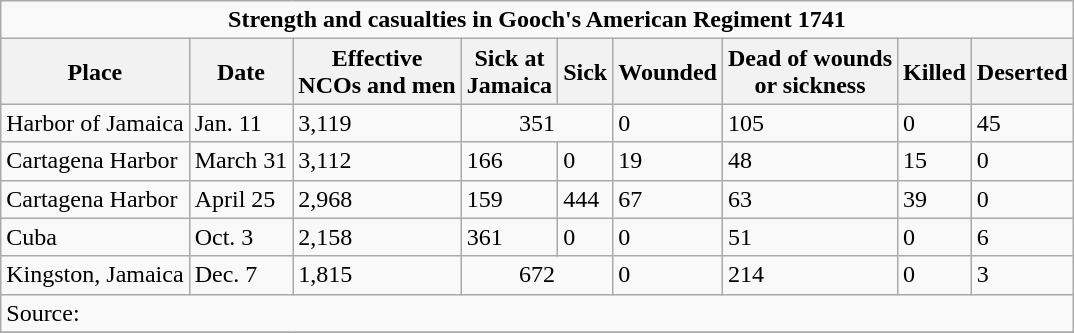<table class="wikitable">
<tr>
<td colspan=9 style="text-align:center;"><strong>Strength and casualties in Gooch's American Regiment 1741</strong></td>
</tr>
<tr>
<th>Place</th>
<th>Date</th>
<th>Effective<br>NCOs and men</th>
<th>Sick at<br> Jamaica</th>
<th>Sick</th>
<th>Wounded</th>
<th>Dead of wounds<br>or sickness</th>
<th>Killed</th>
<th>Deserted</th>
</tr>
<tr>
<td>Harbor of Jamaica</td>
<td>Jan. 11</td>
<td>3,119</td>
<td colspan=2 style="text-align:center;">351</td>
<td>0</td>
<td>105</td>
<td>0</td>
<td>45</td>
</tr>
<tr>
<td>Cartagena Harbor</td>
<td>March 31</td>
<td>3,112</td>
<td>166</td>
<td>0</td>
<td>19</td>
<td>48</td>
<td>15</td>
<td>0</td>
</tr>
<tr>
<td>Cartagena Harbor</td>
<td>April 25</td>
<td>2,968</td>
<td>159</td>
<td>444</td>
<td>67</td>
<td>63</td>
<td>39</td>
<td>0</td>
</tr>
<tr>
<td>Cuba</td>
<td>Oct. 3</td>
<td>2,158</td>
<td>361</td>
<td>0</td>
<td>0</td>
<td>51</td>
<td>0</td>
<td>6</td>
</tr>
<tr>
<td>Kingston, Jamaica</td>
<td>Dec. 7</td>
<td>1,815</td>
<td colspan=2 style="text-align:center;">672</td>
<td>0</td>
<td>214</td>
<td>0</td>
<td>3</td>
</tr>
<tr>
<td colspan=9>Source:</td>
</tr>
<tr>
</tr>
</table>
